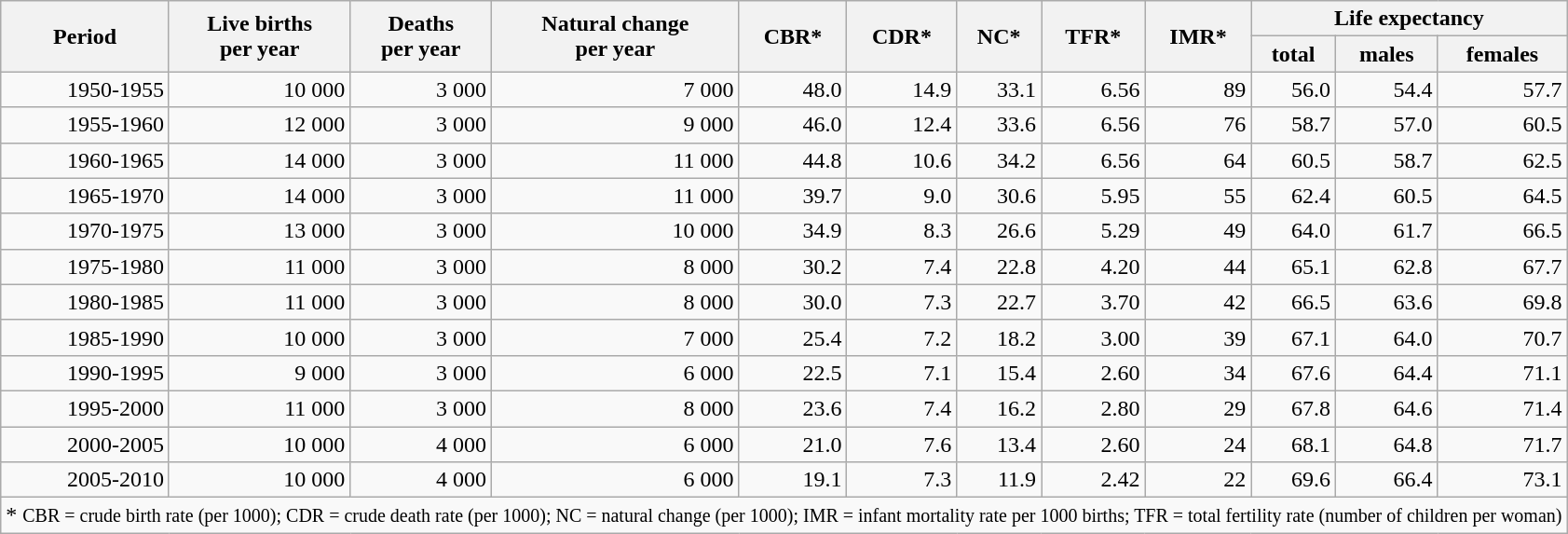<table class="wikitable" style="text-align: right;">
<tr>
<th rowspan=2>Period</th>
<th rowspan=2>Live births<br>per year</th>
<th rowspan=2>Deaths<br>per year</th>
<th rowspan=2>Natural change<br>per year</th>
<th rowspan=2>CBR*</th>
<th rowspan=2>CDR*</th>
<th rowspan=2>NC*</th>
<th rowspan=2>TFR*</th>
<th rowspan=2>IMR*</th>
<th colspan=3>Life expectancy</th>
</tr>
<tr>
<th>total</th>
<th>males</th>
<th>females</th>
</tr>
<tr>
<td>1950-1955</td>
<td>10 000</td>
<td>3 000</td>
<td>7 000</td>
<td>48.0</td>
<td>14.9</td>
<td>33.1</td>
<td>6.56</td>
<td>89</td>
<td>56.0</td>
<td>54.4</td>
<td>57.7</td>
</tr>
<tr>
<td>1955-1960</td>
<td>12 000</td>
<td>3 000</td>
<td>9 000</td>
<td>46.0</td>
<td>12.4</td>
<td>33.6</td>
<td>6.56</td>
<td>76</td>
<td>58.7</td>
<td>57.0</td>
<td>60.5</td>
</tr>
<tr>
<td>1960-1965</td>
<td>14 000</td>
<td>3 000</td>
<td>11 000</td>
<td>44.8</td>
<td>10.6</td>
<td>34.2</td>
<td>6.56</td>
<td>64</td>
<td>60.5</td>
<td>58.7</td>
<td>62.5</td>
</tr>
<tr>
<td>1965-1970</td>
<td>14 000</td>
<td>3 000</td>
<td>11 000</td>
<td>39.7</td>
<td>9.0</td>
<td>30.6</td>
<td>5.95</td>
<td>55</td>
<td>62.4</td>
<td>60.5</td>
<td>64.5</td>
</tr>
<tr>
<td>1970-1975</td>
<td>13 000</td>
<td>3 000</td>
<td>10 000</td>
<td>34.9</td>
<td>8.3</td>
<td>26.6</td>
<td>5.29</td>
<td>49</td>
<td>64.0</td>
<td>61.7</td>
<td>66.5</td>
</tr>
<tr>
<td>1975-1980</td>
<td>11 000</td>
<td>3 000</td>
<td>8 000</td>
<td>30.2</td>
<td>7.4</td>
<td>22.8</td>
<td>4.20</td>
<td>44</td>
<td>65.1</td>
<td>62.8</td>
<td>67.7</td>
</tr>
<tr>
<td>1980-1985</td>
<td>11 000</td>
<td>3 000</td>
<td>8 000</td>
<td>30.0</td>
<td>7.3</td>
<td>22.7</td>
<td>3.70</td>
<td>42</td>
<td>66.5</td>
<td>63.6</td>
<td>69.8</td>
</tr>
<tr>
<td>1985-1990</td>
<td>10 000</td>
<td>3 000</td>
<td>7 000</td>
<td>25.4</td>
<td>7.2</td>
<td>18.2</td>
<td>3.00</td>
<td>39</td>
<td>67.1</td>
<td>64.0</td>
<td>70.7</td>
</tr>
<tr>
<td>1990-1995</td>
<td>9 000</td>
<td>3 000</td>
<td>6 000</td>
<td>22.5</td>
<td>7.1</td>
<td>15.4</td>
<td>2.60</td>
<td>34</td>
<td>67.6</td>
<td>64.4</td>
<td>71.1</td>
</tr>
<tr>
<td>1995-2000</td>
<td>11 000</td>
<td>3 000</td>
<td>8 000</td>
<td>23.6</td>
<td>7.4</td>
<td>16.2</td>
<td>2.80</td>
<td>29</td>
<td>67.8</td>
<td>64.6</td>
<td>71.4</td>
</tr>
<tr>
<td>2000-2005</td>
<td>10 000</td>
<td>4 000</td>
<td>6 000</td>
<td>21.0</td>
<td>7.6</td>
<td>13.4</td>
<td>2.60</td>
<td>24</td>
<td>68.1</td>
<td>64.8</td>
<td>71.7</td>
</tr>
<tr>
<td>2005-2010</td>
<td>10 000</td>
<td>4 000</td>
<td>6 000</td>
<td>19.1</td>
<td>7.3</td>
<td>11.9</td>
<td>2.42</td>
<td>22</td>
<td>69.6</td>
<td>66.4</td>
<td>73.1</td>
</tr>
<tr>
<td align="left" colspan="12">* <small> CBR = crude birth rate (per 1000); CDR = crude death rate (per 1000); NC = natural change (per 1000); IMR = infant mortality rate per 1000 births; TFR = total fertility rate (number of children per woman)</small></td>
</tr>
</table>
